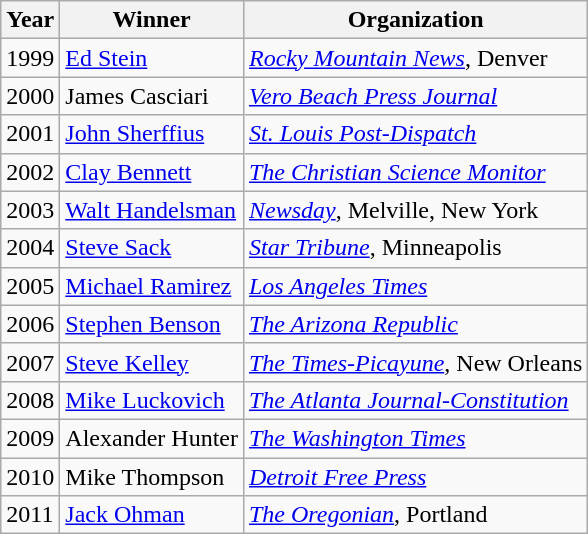<table class="wikitable sortable">
<tr>
<th>Year</th>
<th>Winner</th>
<th>Organization</th>
</tr>
<tr>
<td>1999</td>
<td><a href='#'>Ed Stein</a></td>
<td><em><a href='#'>Rocky Mountain News</a></em>, Denver</td>
</tr>
<tr>
<td>2000</td>
<td>James Casciari</td>
<td><em><a href='#'>Vero Beach Press Journal</a></em></td>
</tr>
<tr>
<td>2001</td>
<td><a href='#'>John Sherffius</a></td>
<td><em><a href='#'>St. Louis Post-Dispatch</a></em></td>
</tr>
<tr>
<td>2002</td>
<td><a href='#'>Clay Bennett</a></td>
<td><em><a href='#'>The Christian Science Monitor</a></em></td>
</tr>
<tr>
<td>2003</td>
<td><a href='#'>Walt Handelsman</a></td>
<td><em><a href='#'>Newsday</a></em>, Melville, New York</td>
</tr>
<tr>
<td>2004</td>
<td><a href='#'>Steve Sack</a></td>
<td><em><a href='#'>Star Tribune</a></em>, Minneapolis</td>
</tr>
<tr>
<td>2005</td>
<td><a href='#'>Michael Ramirez</a></td>
<td><em><a href='#'>Los Angeles Times</a></em></td>
</tr>
<tr>
<td>2006</td>
<td><a href='#'>Stephen Benson</a></td>
<td><em><a href='#'>The Arizona Republic</a></em></td>
</tr>
<tr>
<td>2007</td>
<td><a href='#'>Steve Kelley</a></td>
<td><em><a href='#'>The Times-Picayune</a></em>, New Orleans</td>
</tr>
<tr>
<td>2008</td>
<td><a href='#'>Mike Luckovich</a></td>
<td><em><a href='#'>The Atlanta Journal-Constitution</a></em></td>
</tr>
<tr>
<td>2009</td>
<td>Alexander Hunter</td>
<td><em><a href='#'>The Washington Times</a></em></td>
</tr>
<tr>
<td>2010</td>
<td>Mike Thompson</td>
<td><em><a href='#'>Detroit Free Press</a></em></td>
</tr>
<tr>
<td>2011</td>
<td><a href='#'>Jack Ohman</a></td>
<td><em><a href='#'>The Oregonian</a></em>, Portland</td>
</tr>
</table>
